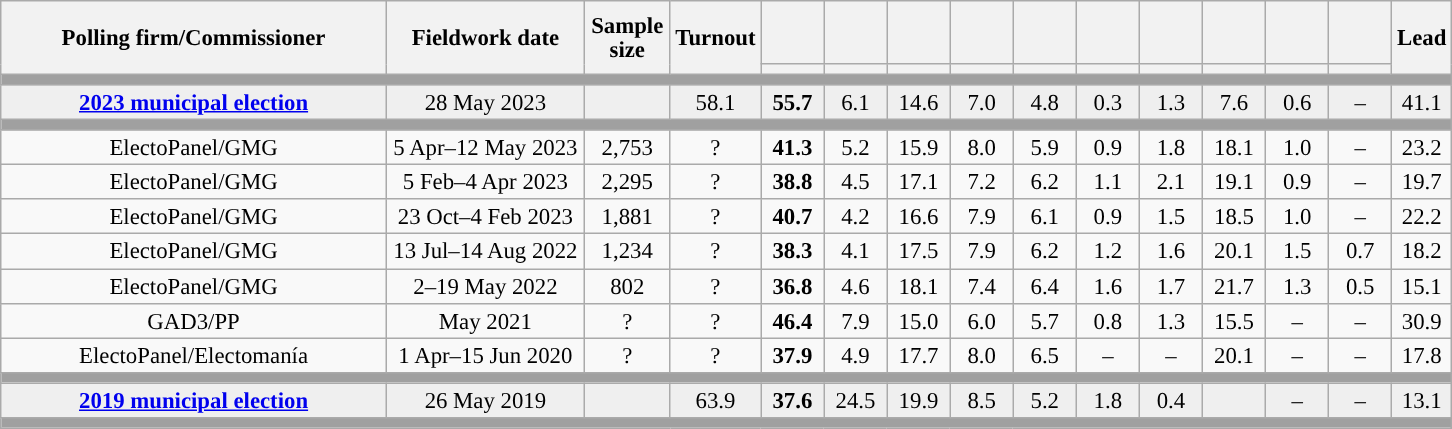<table class="wikitable collapsible collapsed" style="text-align:center; font-size:95%; line-height:16px;">
<tr style="height:42px;">
<th style="width:250px;" rowspan="2">Polling firm/Commissioner</th>
<th style="width:125px;" rowspan="2">Fieldwork date</th>
<th style="width:50px;" rowspan="2">Sample size</th>
<th style="width:45px;" rowspan="2">Turnout</th>
<th style="width:35px;"></th>
<th style="width:35px;"></th>
<th style="width:35px;"></th>
<th style="width:35px;"></th>
<th style="width:35px;"><br></th>
<th style="width:35px;"></th>
<th style="width:35px;"></th>
<th style="width:35px;"></th>
<th style="width:35px;"></th>
<th style="width:35px;"></th>
<th style="width:30px;" rowspan="2">Lead</th>
</tr>
<tr>
<th style="color:inherit;background:"></th>
<th style="color:inherit;background:"></th>
<th style="color:inherit;background:"></th>
<th style="color:inherit;background:"></th>
<th style="color:inherit;background:"></th>
<th style="color:inherit;background:"></th>
<th style="color:inherit;background:"></th>
<th style="color:inherit;background:"></th>
<th style="color:inherit;background:"></th>
<th style="color:inherit;background:"></th>
</tr>
<tr>
<td colspan="15" style="background:#A0A0A0"></td>
</tr>
<tr style="background:#EFEFEF;">
<td><strong><a href='#'>2023 municipal election</a></strong></td>
<td>28 May 2023</td>
<td></td>
<td>58.1</td>
<td><strong>55.7</strong><br></td>
<td>6.1<br></td>
<td>14.6<br></td>
<td>7.0<br></td>
<td>4.8<br></td>
<td>0.3<br></td>
<td>1.3<br></td>
<td>7.6<br></td>
<td>0.6<br></td>
<td>–</td>
<td style="background:">41.1</td>
</tr>
<tr>
<td colspan="15" style="background:#A0A0A0"></td>
</tr>
<tr>
<td>ElectoPanel/GMG</td>
<td>5 Apr–12 May 2023</td>
<td>2,753</td>
<td>?</td>
<td><strong>41.3</strong><br></td>
<td>5.2<br></td>
<td>15.9<br></td>
<td>8.0<br></td>
<td>5.9<br></td>
<td>0.9<br></td>
<td>1.8<br></td>
<td>18.1<br></td>
<td>1.0<br></td>
<td>–</td>
<td style="background:">23.2</td>
</tr>
<tr>
<td>ElectoPanel/GMG</td>
<td>5 Feb–4 Apr 2023</td>
<td>2,295</td>
<td>?</td>
<td><strong>38.8</strong><br></td>
<td>4.5<br></td>
<td>17.1<br></td>
<td>7.2<br></td>
<td>6.2<br></td>
<td>1.1<br></td>
<td>2.1<br></td>
<td>19.1<br></td>
<td>0.9<br></td>
<td>–</td>
<td style="background:">19.7</td>
</tr>
<tr>
<td>ElectoPanel/GMG</td>
<td>23 Oct–4 Feb 2023</td>
<td>1,881</td>
<td>?</td>
<td><strong>40.7</strong><br></td>
<td>4.2<br></td>
<td>16.6<br></td>
<td>7.9<br></td>
<td>6.1<br></td>
<td>0.9<br></td>
<td>1.5<br></td>
<td>18.5<br></td>
<td>1.0<br></td>
<td>–</td>
<td style="background:">22.2</td>
</tr>
<tr>
<td>ElectoPanel/GMG</td>
<td>13 Jul–14 Aug 2022</td>
<td>1,234</td>
<td>?</td>
<td><strong>38.3</strong><br></td>
<td>4.1<br></td>
<td>17.5<br></td>
<td>7.9<br></td>
<td>6.2<br></td>
<td>1.2<br></td>
<td>1.6<br></td>
<td>20.1<br></td>
<td>1.5<br></td>
<td>0.7<br></td>
<td style="background:">18.2</td>
</tr>
<tr>
<td>ElectoPanel/GMG</td>
<td>2–19 May 2022</td>
<td>802</td>
<td>?</td>
<td><strong>36.8</strong><br></td>
<td>4.6<br></td>
<td>18.1<br></td>
<td>7.4<br></td>
<td>6.4<br></td>
<td>1.6<br></td>
<td>1.7<br></td>
<td>21.7<br></td>
<td>1.3<br></td>
<td>0.5<br></td>
<td style="background:">15.1</td>
</tr>
<tr>
<td>GAD3/PP</td>
<td>May 2021</td>
<td>?</td>
<td>?</td>
<td><strong>46.4</strong><br></td>
<td>7.9<br></td>
<td>15.0<br></td>
<td>6.0<br></td>
<td>5.7<br></td>
<td>0.8<br></td>
<td>1.3<br></td>
<td>15.5<br></td>
<td>–</td>
<td>–</td>
<td style="background:">30.9</td>
</tr>
<tr>
<td>ElectoPanel/Electomanía</td>
<td>1 Apr–15 Jun 2020</td>
<td>?</td>
<td>?</td>
<td><strong>37.9</strong><br></td>
<td>4.9<br></td>
<td>17.7<br></td>
<td>8.0<br></td>
<td>6.5<br></td>
<td>–</td>
<td>–</td>
<td>20.1<br></td>
<td>–</td>
<td>–</td>
<td style="background:">17.8</td>
</tr>
<tr>
<td colspan="15" style="background:#A0A0A0"></td>
</tr>
<tr style="background:#EFEFEF;">
<td><strong><a href='#'>2019 municipal election</a></strong></td>
<td>26 May 2019</td>
<td></td>
<td>63.9</td>
<td><strong>37.6</strong><br></td>
<td>24.5<br></td>
<td>19.9<br></td>
<td>8.5<br></td>
<td>5.2<br></td>
<td>1.8<br></td>
<td>0.4<br></td>
<td></td>
<td>–</td>
<td>–</td>
<td style="background:">13.1</td>
</tr>
<tr>
<td colspan="15" style="background:#A0A0A0"></td>
</tr>
</table>
